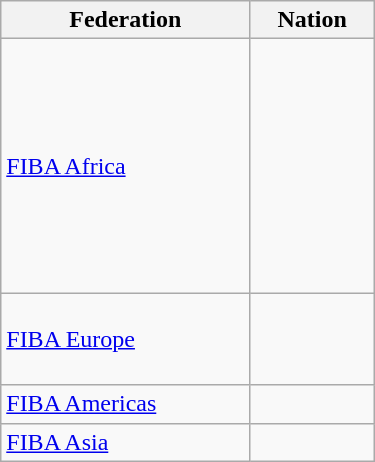<table class="wikitable" style="width:250px;">
<tr>
<th>Federation</th>
<th>Nation</th>
</tr>
<tr>
<td><a href='#'>FIBA Africa</a></td>
<td><br><br><br><br><br><br><br><br><br></td>
</tr>
<tr>
<td><a href='#'>FIBA Europe</a></td>
<td><br><br><br></td>
</tr>
<tr>
<td><a href='#'>FIBA Americas</a></td>
<td></td>
</tr>
<tr>
<td><a href='#'>FIBA Asia</a></td>
<td></td>
</tr>
</table>
